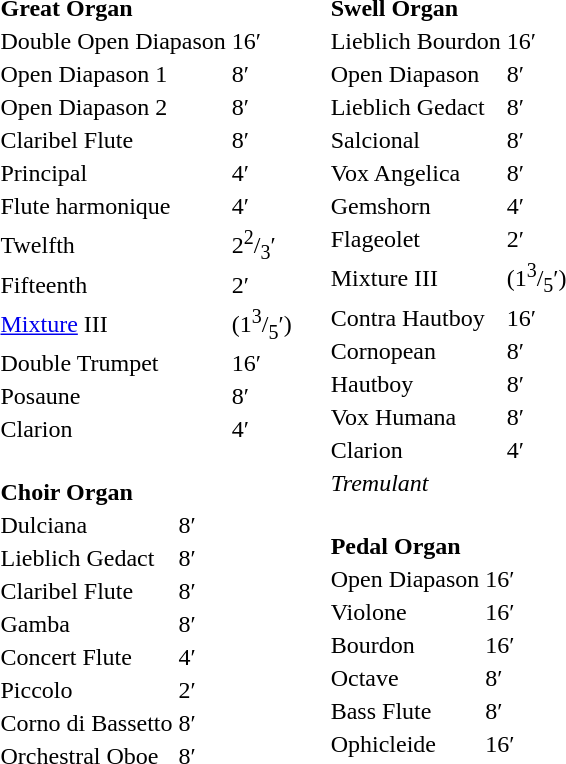<table border="0" cellspacing="0" cellpadding="10" style="border-collapse:collapse;">
<tr>
<td style="vertical-align:top"><br><table border="0">
<tr>
<td colspan=2><strong>Great Organ</strong><br></td>
</tr>
<tr>
<td>Double Open Diapason</td>
<td>16′</td>
</tr>
<tr>
<td>Open Diapason 1</td>
<td>8′</td>
</tr>
<tr>
<td>Open Diapason 2</td>
<td>8′</td>
</tr>
<tr>
<td>Claribel Flute</td>
<td>8′</td>
</tr>
<tr>
<td>Principal</td>
<td>4′</td>
</tr>
<tr>
<td>Flute harmonique</td>
<td>4′</td>
</tr>
<tr>
<td>Twelfth</td>
<td>2<sup>2</sup>/<sub>3</sub>′</td>
</tr>
<tr>
<td>Fifteenth</td>
<td>2′</td>
</tr>
<tr>
<td><a href='#'>Mixture</a> III</td>
<td>(1<sup>3</sup>/<sub>5</sub>′)</td>
</tr>
<tr>
<td>Double Trumpet</td>
<td>16′</td>
</tr>
<tr>
<td>Posaune</td>
<td>8′</td>
</tr>
<tr>
<td>Clarion</td>
<td>4′</td>
</tr>
</table>
<br><table border="0">
<tr>
<td colspan=2><strong>Choir Organ</strong><br></td>
</tr>
<tr>
<td>Dulciana</td>
<td>8′</td>
</tr>
<tr>
<td>Lieblich Gedact</td>
<td>8′</td>
</tr>
<tr>
<td>Claribel Flute</td>
<td>8′</td>
</tr>
<tr>
<td>Gamba</td>
<td>8′</td>
</tr>
<tr>
<td>Concert Flute</td>
<td>4′</td>
</tr>
<tr>
<td>Piccolo</td>
<td>2′</td>
</tr>
<tr>
<td>Corno di Bassetto</td>
<td>8′</td>
</tr>
<tr>
<td>Orchestral Oboe</td>
<td>8′</td>
</tr>
</table>
</td>
<td style="vertical-align:top"><br><table border="0">
<tr>
<td colspan=2><strong>Swell Organ</strong><br></td>
</tr>
<tr>
<td>Lieblich Bourdon</td>
<td>16′</td>
</tr>
<tr>
<td>Open Diapason</td>
<td>8′</td>
</tr>
<tr>
<td>Lieblich Gedact</td>
<td>8′</td>
</tr>
<tr>
<td>Salcional</td>
<td>8′</td>
</tr>
<tr>
<td>Vox Angelica</td>
<td>8′</td>
</tr>
<tr>
<td>Gemshorn</td>
<td>4′</td>
</tr>
<tr>
<td>Flageolet</td>
<td>2′</td>
</tr>
<tr>
<td>Mixture III</td>
<td>(1<sup>3</sup>/<sub>5</sub>′)</td>
</tr>
<tr>
<td>Contra Hautboy</td>
<td>16′</td>
</tr>
<tr>
<td>Cornopean</td>
<td>8′</td>
</tr>
<tr>
<td>Hautboy</td>
<td>8′</td>
</tr>
<tr>
<td>Vox Humana</td>
<td>8′</td>
</tr>
<tr>
<td>Clarion</td>
<td>4′</td>
</tr>
<tr>
<td><em>Tremulant</em></td>
</tr>
</table>
<br><table border="0">
<tr>
<td colspan=2><strong>Pedal Organ</strong><br></td>
</tr>
<tr>
<td>Open Diapason</td>
<td>16′</td>
</tr>
<tr>
<td>Violone</td>
<td>16′</td>
</tr>
<tr>
<td>Bourdon</td>
<td>16′</td>
</tr>
<tr>
<td>Octave</td>
<td>8′</td>
</tr>
<tr>
<td>Bass Flute</td>
<td>8′</td>
</tr>
<tr>
<td>Ophicleide</td>
<td>16′</td>
</tr>
</table>
</td>
</tr>
</table>
